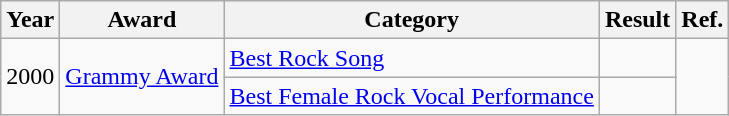<table class="wikitable">
<tr>
<th>Year</th>
<th>Award</th>
<th>Category</th>
<th>Result</th>
<th>Ref.</th>
</tr>
<tr>
<td rowspan="2">2000</td>
<td rowspan="2"><a href='#'>Grammy Award</a></td>
<td><a href='#'>Best Rock Song</a></td>
<td></td>
<td rowspan="2" align="center"></td>
</tr>
<tr>
<td><a href='#'>Best Female Rock Vocal Performance</a></td>
<td></td>
</tr>
</table>
